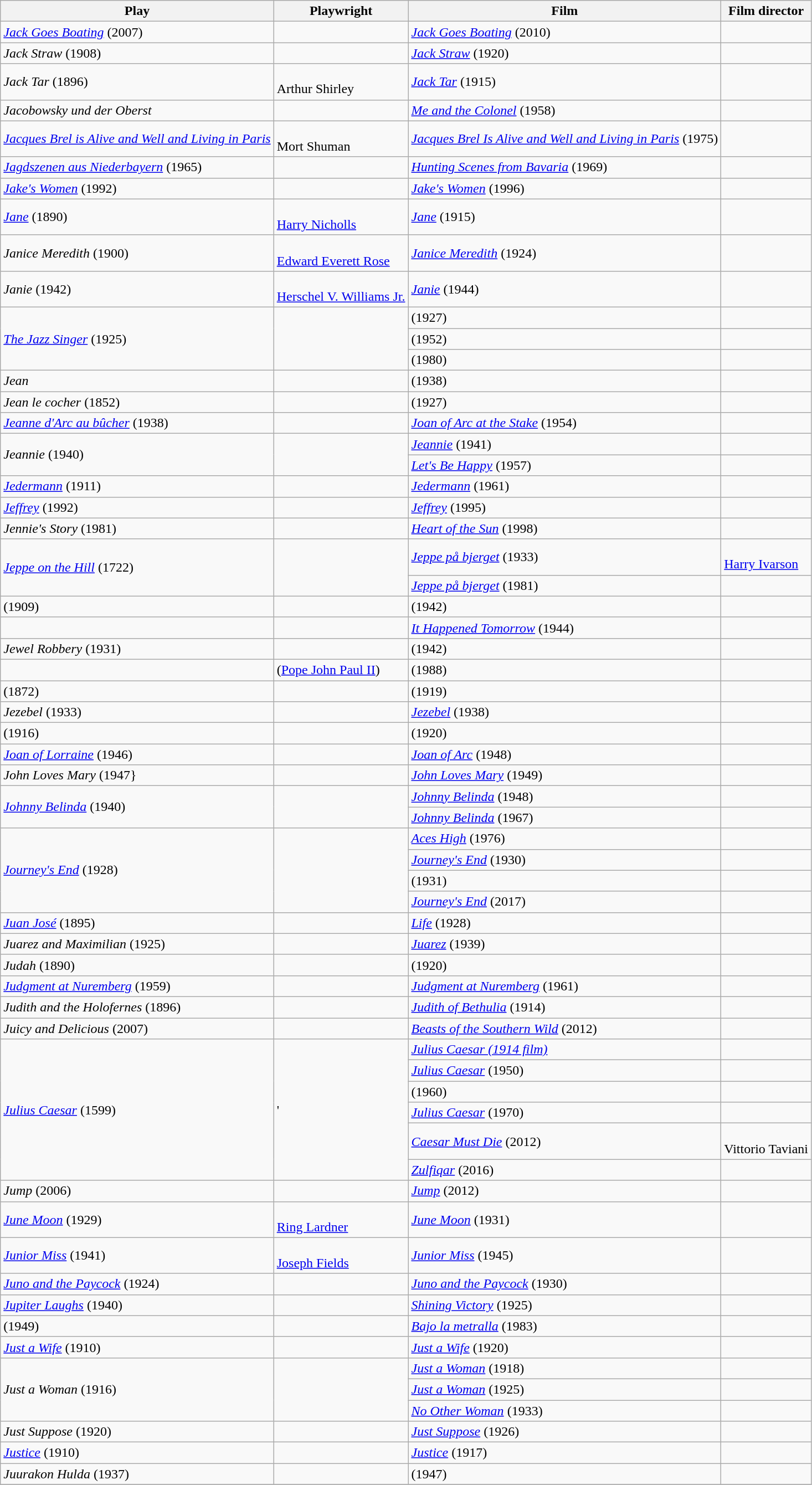<table class="wikitable plainrowheaders sortable">
<tr>
<th width=>Play</th>
<th width=>Playwright</th>
<th width=>Film</th>
<th width=>Film director</th>
</tr>
<tr>
<td><em><a href='#'>Jack Goes Boating</a></em> (2007)</td>
<td></td>
<td><em><a href='#'>Jack Goes Boating</a></em> (2010)</td>
<td></td>
</tr>
<tr>
<td><em>Jack Straw</em> (1908)</td>
<td></td>
<td><em><a href='#'>Jack Straw</a></em> (1920)</td>
<td></td>
</tr>
<tr>
<td><em>Jack Tar</em> (1896)</td>
<td><br>Arthur Shirley</td>
<td><em><a href='#'>Jack Tar</a></em> (1915)</td>
<td></td>
</tr>
<tr>
<td><em>Jacobowsky und der Oberst</em></td>
<td></td>
<td><em><a href='#'>Me and the Colonel</a></em> (1958)</td>
<td></td>
</tr>
<tr>
<td><em><a href='#'>Jacques Brel is Alive and Well and Living in Paris</a></em></td>
<td><br>Mort Shuman</td>
<td><em><a href='#'>Jacques Brel Is Alive and Well and Living in Paris</a></em> (1975)</td>
<td></td>
</tr>
<tr>
<td><em><a href='#'>Jagdszenen aus Niederbayern</a></em> (1965)</td>
<td></td>
<td><em><a href='#'>Hunting Scenes from Bavaria</a></em> (1969)</td>
<td></td>
</tr>
<tr>
<td><em><a href='#'>Jake's Women</a></em> (1992)</td>
<td></td>
<td><em><a href='#'>Jake's Women</a></em> (1996)</td>
<td></td>
</tr>
<tr>
<td><em><a href='#'>Jane</a></em> (1890)</td>
<td><br> <a href='#'>Harry Nicholls</a></td>
<td><em><a href='#'>Jane</a></em> (1915)</td>
<td></td>
</tr>
<tr>
<td><em>Janice Meredith</em> (1900)</td>
<td> <br><a href='#'>Edward Everett Rose</a></td>
<td><em><a href='#'>Janice Meredith</a></em> (1924)</td>
<td {{sortname></td>
</tr>
<tr>
<td><em>Janie</em> (1942)</td>
<td> <br> <a href='#'>Herschel V. Williams Jr.</a></td>
<td><em><a href='#'>Janie</a></em> (1944)</td>
<td></td>
</tr>
<tr>
<td rowspan=3><em><a href='#'>The Jazz Singer</a></em> (1925)</td>
<td rowspan=3></td>
<td> (1927)</td>
<td></td>
</tr>
<tr>
<td> (1952)</td>
<td></td>
</tr>
<tr>
<td> (1980)</td>
<td></td>
</tr>
<tr>
<td><em>Jean</em></td>
<td></td>
<td> (1938)</td>
<td></td>
</tr>
<tr>
<td><em>Jean le cocher</em> (1852)</td>
<td></td>
<td> (1927)</td>
<td></td>
</tr>
<tr>
<td><em><a href='#'>Jeanne d'Arc au bûcher</a></em> (1938)</td>
<td></td>
<td><em><a href='#'>Joan of Arc at the Stake</a></em> (1954)</td>
<td></td>
</tr>
<tr>
<td rowspan=2><em>Jeannie</em> (1940)</td>
<td rowspan=2></td>
<td><em><a href='#'>Jeannie</a></em> (1941)</td>
<td></td>
</tr>
<tr>
<td><em><a href='#'>Let's Be Happy</a></em> (1957)</td>
<td></td>
</tr>
<tr>
<td><em><a href='#'>Jedermann</a></em> (1911)</td>
<td></td>
<td><em><a href='#'>Jedermann</a></em> (1961)</td>
<td></td>
</tr>
<tr>
<td><em><a href='#'>Jeffrey</a></em> (1992)</td>
<td></td>
<td><em><a href='#'>Jeffrey</a></em> (1995)</td>
<td></td>
</tr>
<tr>
<td><em>Jennie's Story</em> (1981)</td>
<td></td>
<td><em><a href='#'>Heart of the Sun</a></em> (1998)</td>
<td></td>
</tr>
<tr>
<td rowspan=2><em><a href='#'>Jeppe on the Hill</a></em> (1722)</td>
<td rowspan=2></td>
<td><em><a href='#'>Jeppe på bjerget</a></em> (1933)</td>
<td><br><a href='#'>Harry Ivarson</a></td>
</tr>
<tr>
<td><em><a href='#'>Jeppe på bjerget</a></em> (1981)</td>
<td></td>
</tr>
<tr>
<td> (1909)</td>
<td></td>
<td> (1942)</td>
<td></td>
</tr>
<tr>
<td></td>
<td></td>
<td><em><a href='#'>It Happened Tomorrow</a></em> (1944)</td>
<td></td>
</tr>
<tr>
<td><em>Jewel Robbery</em> (1931)</td>
<td></td>
<td> (1942)</td>
<td></td>
</tr>
<tr>
<td></td>
<td> (<a href='#'>Pope John Paul II</a>)</td>
<td> (1988)</td>
<td></td>
</tr>
<tr>
<td> (1872)</td>
<td></td>
<td> (1919)</td>
<td></td>
</tr>
<tr>
<td><em>Jezebel</em> (1933)</td>
<td></td>
<td><em><a href='#'>Jezebel</a></em> (1938)</td>
<td></td>
</tr>
<tr>
<td> (1916)</td>
<td></td>
<td> (1920)</td>
<td></td>
</tr>
<tr>
<td><em><a href='#'>Joan of Lorraine</a></em> (1946)</td>
<td></td>
<td><em><a href='#'>Joan of Arc</a></em> (1948)</td>
<td></td>
</tr>
<tr>
<td><em>John Loves Mary</em> (1947}</td>
<td></td>
<td><em><a href='#'>John Loves Mary</a></em> (1949)</td>
<td></td>
</tr>
<tr>
<td rowspan=2><em><a href='#'>Johnny Belinda</a></em> (1940)</td>
<td rowspan=2></td>
<td><em><a href='#'>Johnny Belinda</a></em> (1948)</td>
<td></td>
</tr>
<tr>
<td><em><a href='#'>Johnny Belinda</a></em> (1967)</td>
<td></td>
</tr>
<tr>
<td rowspan=4><em><a href='#'>Journey's End</a></em> (1928)</td>
<td rowspan=4></td>
<td><em><a href='#'>Aces High</a></em> (1976)</td>
<td></td>
</tr>
<tr>
<td><em><a href='#'>Journey's End</a></em> (1930)</td>
<td></td>
</tr>
<tr>
<td> (1931)</td>
<td></td>
</tr>
<tr>
<td><em><a href='#'>Journey's End</a></em> (2017)</td>
<td></td>
</tr>
<tr>
<td><em><a href='#'>Juan José</a></em> (1895)</td>
<td></td>
<td><em><a href='#'>Life</a></em> (1928)</td>
<td></td>
</tr>
<tr>
<td><em>Juarez and Maximilian</em> (1925)</td>
<td></td>
<td><em><a href='#'>Juarez</a></em> (1939)</td>
<td></td>
</tr>
<tr>
<td><em>Judah</em> (1890)</td>
<td></td>
<td> (1920)</td>
<td></td>
</tr>
<tr>
<td><em><a href='#'>Judgment at Nuremberg</a></em> (1959)</td>
<td></td>
<td><em><a href='#'>Judgment at Nuremberg</a></em> (1961)</td>
<td></td>
</tr>
<tr>
<td><em>Judith and the Holofernes</em> (1896)</td>
<td></td>
<td><em><a href='#'>Judith of Bethulia</a></em> (1914)</td>
<td></td>
</tr>
<tr>
<td><em>Juicy and Delicious</em> (2007)</td>
<td></td>
<td><em><a href='#'>Beasts of the Southern Wild</a></em> (2012)</td>
<td></td>
</tr>
<tr>
<td rowspan=6><em><a href='#'>Julius Caesar</a></em> (1599)</td>
<td rowspan=6>'</td>
<td><em><a href='#'>Julius Caesar (1914 film)</a></em></td>
<td></td>
</tr>
<tr>
<td><em><a href='#'>Julius Caesar</a></em> (1950)</td>
<td></td>
</tr>
<tr>
<td> (1960)</td>
<td></td>
</tr>
<tr>
<td><em><a href='#'>Julius Caesar</a></em> (1970)</td>
<td></td>
</tr>
<tr>
<td><em><a href='#'>Caesar Must Die</a></em> (2012)</td>
<td><br>Vittorio Taviani</td>
</tr>
<tr>
<td><em><a href='#'>Zulfiqar</a></em> (2016)</td>
<td></td>
</tr>
<tr>
<td><em>Jump</em> (2006)</td>
<td></td>
<td><em><a href='#'>Jump</a></em> (2012)</td>
<td></td>
</tr>
<tr>
<td><em><a href='#'>June Moon</a></em> (1929)</td>
<td> <br><a href='#'>Ring Lardner</a></td>
<td><em><a href='#'>June Moon</a></em> (1931)</td>
<td></td>
</tr>
<tr>
<td><em><a href='#'>Junior Miss</a></em> (1941)</td>
<td><br> <a href='#'>Joseph Fields</a></td>
<td><em><a href='#'>Junior Miss</a></em> (1945)</td>
<td></td>
</tr>
<tr>
<td><em><a href='#'>Juno and the Paycock</a></em> (1924)</td>
<td></td>
<td><em><a href='#'>Juno and the Paycock</a></em> (1930)</td>
<td></td>
</tr>
<tr>
<td><em><a href='#'>Jupiter Laughs</a></em> (1940)</td>
<td></td>
<td><em><a href='#'>Shining Victory</a></em> (1925)</td>
<td></td>
</tr>
<tr>
<td> (1949)</td>
<td></td>
<td><em><a href='#'>Bajo la metralla</a></em> (1983)</td>
<td></td>
</tr>
<tr>
<td><em><a href='#'>Just a Wife</a></em> (1910)</td>
<td></td>
<td><em><a href='#'>Just a Wife</a></em> (1920)</td>
<td></td>
</tr>
<tr>
<td rowspan=3><em>Just a Woman</em> (1916)</td>
<td rowspan=3></td>
<td><em><a href='#'>Just a Woman</a></em> (1918)</td>
<td></td>
</tr>
<tr>
<td><em><a href='#'>Just a Woman</a></em> (1925)</td>
<td></td>
</tr>
<tr>
<td><em><a href='#'>No Other Woman</a></em> (1933)</td>
<td></td>
</tr>
<tr>
<td><em>Just Suppose</em> (1920)</td>
<td></td>
<td><em><a href='#'>Just Suppose</a></em> (1926)</td>
<td></td>
</tr>
<tr>
<td><em><a href='#'>Justice</a></em> (1910)</td>
<td></td>
<td><em><a href='#'>Justice</a></em> (1917)</td>
<td></td>
</tr>
<tr>
<td><em>Juurakon Hulda</em> (1937)</td>
<td></td>
<td> (1947)</td>
<td></td>
</tr>
<tr>
</tr>
</table>
